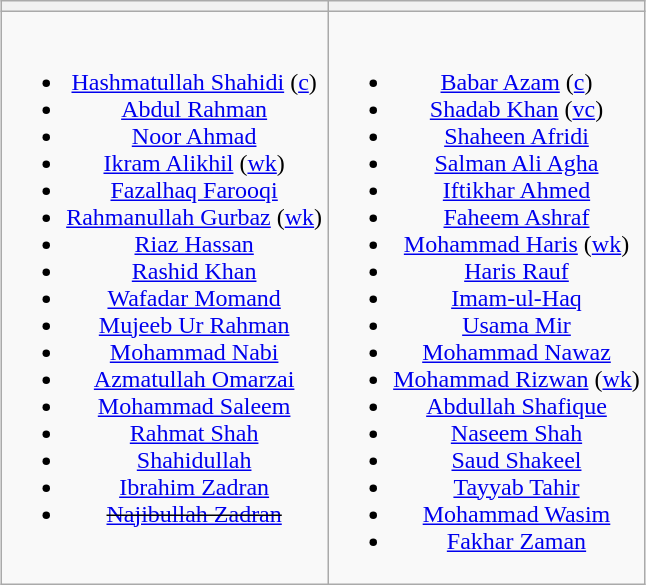<table class="wikitable" style="text-align:center; margin:auto">
<tr>
<th></th>
<th></th>
</tr>
<tr style="vertical-align:top">
<td><br><ul><li><a href='#'>Hashmatullah Shahidi</a> (<a href='#'>c</a>)</li><li><a href='#'>Abdul Rahman</a></li><li><a href='#'>Noor Ahmad</a></li><li><a href='#'>Ikram Alikhil</a> (<a href='#'>wk</a>)</li><li><a href='#'>Fazalhaq Farooqi</a></li><li><a href='#'>Rahmanullah Gurbaz</a> (<a href='#'>wk</a>)</li><li><a href='#'>Riaz Hassan</a></li><li><a href='#'>Rashid Khan</a></li><li><a href='#'>Wafadar Momand</a></li><li><a href='#'>Mujeeb Ur Rahman</a></li><li><a href='#'>Mohammad Nabi</a></li><li><a href='#'>Azmatullah Omarzai</a></li><li><a href='#'>Mohammad Saleem</a></li><li><a href='#'>Rahmat Shah</a></li><li><a href='#'>Shahidullah</a></li><li><a href='#'>Ibrahim Zadran</a></li><li><s><a href='#'>Najibullah Zadran</a></s></li></ul></td>
<td><br><ul><li><a href='#'>Babar Azam</a> (<a href='#'>c</a>)</li><li><a href='#'>Shadab Khan</a> (<a href='#'>vc</a>)</li><li><a href='#'>Shaheen Afridi</a></li><li><a href='#'>Salman Ali Agha</a></li><li><a href='#'>Iftikhar Ahmed</a></li><li><a href='#'>Faheem Ashraf</a></li><li><a href='#'>Mohammad Haris</a> (<a href='#'>wk</a>)</li><li><a href='#'>Haris Rauf</a></li><li><a href='#'>Imam-ul-Haq</a></li><li><a href='#'>Usama Mir</a></li><li><a href='#'>Mohammad Nawaz</a></li><li><a href='#'>Mohammad Rizwan</a> (<a href='#'>wk</a>)</li><li><a href='#'>Abdullah Shafique</a></li><li><a href='#'>Naseem Shah</a></li><li><a href='#'>Saud Shakeel</a></li><li><a href='#'>Tayyab Tahir</a></li><li><a href='#'>Mohammad Wasim</a></li><li><a href='#'>Fakhar Zaman</a></li></ul></td>
</tr>
</table>
